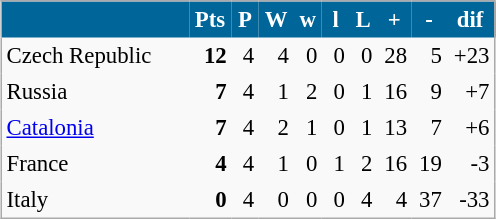<table align=center cellpadding="3" cellspacing="0" style="background: #f9f9f9; border: 1px #aaa solid; border-collapse: collapse; font-size: 95%;" width=330>
<tr bgcolor=#006699 style="color:white;">
<th width=34%></th>
<th width=5%>Pts</th>
<th width=5%>P</th>
<th width=5%>W</th>
<th width=5%>w</th>
<th width=5%>l</th>
<th width=5%>L</th>
<th width=5%>+</th>
<th width=5%>-</th>
<th width=5%>dif</th>
</tr>
<tr align=right>
<td align=left> Czech Republic</td>
<td><strong>12</strong></td>
<td>4</td>
<td>4</td>
<td>0</td>
<td>0</td>
<td>0</td>
<td>28</td>
<td>5</td>
<td>+23</td>
</tr>
<tr align=right>
<td align=left> Russia</td>
<td><strong>7</strong></td>
<td>4</td>
<td>1</td>
<td>2</td>
<td>0</td>
<td>1</td>
<td>16</td>
<td>9</td>
<td>+7</td>
</tr>
<tr align=right>
<td align=left> <a href='#'>Catalonia</a></td>
<td><strong>7</strong></td>
<td>4</td>
<td>2</td>
<td>1</td>
<td>0</td>
<td>1</td>
<td>13</td>
<td>7</td>
<td>+6</td>
</tr>
<tr align=right>
<td align=left> France</td>
<td><strong>4</strong></td>
<td>4</td>
<td>1</td>
<td>0</td>
<td>1</td>
<td>2</td>
<td>16</td>
<td>19</td>
<td>-3</td>
</tr>
<tr align=right>
<td align=left> Italy</td>
<td><strong>0</strong></td>
<td>4</td>
<td>0</td>
<td>0</td>
<td>0</td>
<td>4</td>
<td>4</td>
<td>37</td>
<td>-33</td>
</tr>
</table>
